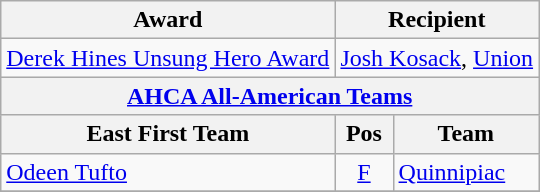<table class="wikitable">
<tr>
<th>Award</th>
<th colspan=2>Recipient</th>
</tr>
<tr>
<td><a href='#'>Derek Hines Unsung Hero Award</a></td>
<td colspan=2><a href='#'>Josh Kosack</a>, <a href='#'>Union</a></td>
</tr>
<tr>
<th colspan=3><a href='#'>AHCA All-American Teams</a></th>
</tr>
<tr>
<th>East First Team</th>
<th>Pos</th>
<th>Team</th>
</tr>
<tr>
<td><a href='#'>Odeen Tufto</a></td>
<td align=center><a href='#'>F</a></td>
<td><a href='#'>Quinnipiac</a></td>
</tr>
<tr>
</tr>
</table>
